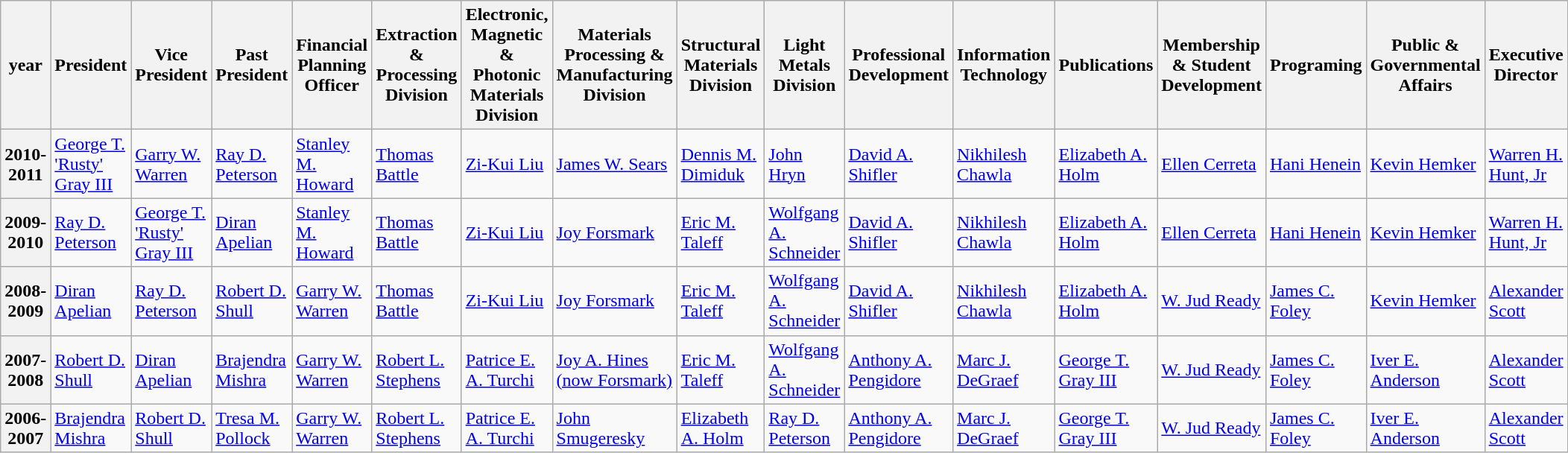<table class="wikitable mw-collapsible plainrowheaders">
<tr>
<th scope="col">year</th>
<th scope="col">President</th>
<th scope="col">Vice President</th>
<th scope="col">Past President</th>
<th scope="col">Financial Planning Officer</th>
<th scope="col">Extraction & Processing Division</th>
<th scope="col">Electronic, Magnetic & Photonic Materials Division</th>
<th scope="col">Materials Processing & Manufacturing Division</th>
<th scope="col">Structural Materials Division</th>
<th scope="col">Light Metals Division</th>
<th scope="col">Professional Development</th>
<th scope="col">Information Technology</th>
<th>Publications</th>
<th scope="col">Membership & Student Development</th>
<th scope="col">Programing</th>
<th scope="col">Public & Governmental Affairs</th>
<th scope="col">Executive Director</th>
</tr>
<tr>
<th scope="row">2010-2011</th>
<td><a href='#'>George T. 'Rusty' Gray III</a></td>
<td><a href='#'>Garry W. Warren</a></td>
<td><a href='#'>Ray D. Peterson</a></td>
<td><a href='#'>Stanley M. Howard</a></td>
<td><a href='#'>Thomas Battle</a></td>
<td><a href='#'>Zi-Kui Liu</a></td>
<td><a href='#'>James W. Sears</a></td>
<td><a href='#'>Dennis M. Dimiduk</a></td>
<td><a href='#'>John Hryn</a></td>
<td><a href='#'>David A. Shifler</a></td>
<td><a href='#'>Nikhilesh Chawla</a></td>
<td><a href='#'>Elizabeth A. Holm</a></td>
<td><a href='#'>Ellen Cerreta</a></td>
<td><a href='#'>Hani Henein</a></td>
<td><a href='#'>Kevin Hemker</a></td>
<td><a href='#'>Warren H. Hunt, Jr</a></td>
</tr>
<tr>
<th scope="row">2009-2010</th>
<td><a href='#'>Ray D. Peterson</a></td>
<td><a href='#'>George T. 'Rusty' Gray III</a></td>
<td><a href='#'>Diran Apelian</a></td>
<td><a href='#'>Stanley M. Howard</a></td>
<td><a href='#'>Thomas Battle</a></td>
<td><a href='#'>Zi-Kui Liu</a></td>
<td><a href='#'>Joy Forsmark</a></td>
<td><a href='#'>Eric M. Taleff</a></td>
<td><a href='#'>Wolfgang A. Schneider</a></td>
<td><a href='#'>David A. Shifler</a></td>
<td><a href='#'>Nikhilesh Chawla</a></td>
<td><a href='#'>Elizabeth A. Holm</a></td>
<td><a href='#'>Ellen Cerreta</a></td>
<td><a href='#'>Hani Henein</a></td>
<td><a href='#'>Kevin Hemker</a></td>
<td><a href='#'>Warren H. Hunt, Jr</a></td>
</tr>
<tr>
<th scope="row">2008-2009</th>
<td><a href='#'>Diran Apelian</a></td>
<td><a href='#'>Ray D. Peterson</a></td>
<td><a href='#'>Robert D. Shull</a></td>
<td><a href='#'>Garry W. Warren</a></td>
<td><a href='#'>Thomas Battle</a></td>
<td><a href='#'>Zi-Kui Liu</a></td>
<td><a href='#'>Joy Forsmark</a></td>
<td><a href='#'>Eric M. Taleff</a></td>
<td><a href='#'>Wolfgang A. Schneider</a></td>
<td><a href='#'>David A. Shifler</a></td>
<td><a href='#'>Nikhilesh Chawla</a></td>
<td><a href='#'>Elizabeth A. Holm</a></td>
<td><a href='#'>W. Jud Ready</a></td>
<td><a href='#'>James C. Foley</a></td>
<td><a href='#'>Kevin Hemker</a></td>
<td><a href='#'>Alexander Scott</a></td>
</tr>
<tr>
<th scope="row">2007-2008</th>
<td><a href='#'>Robert D. Shull</a></td>
<td><a href='#'>Diran Apelian</a></td>
<td><a href='#'>Brajendra Mishra</a></td>
<td><a href='#'>Garry W. Warren</a></td>
<td><a href='#'>Robert L. Stephens</a></td>
<td><a href='#'>Patrice E. A. Turchi</a></td>
<td><a href='#'>Joy A. Hines (now Forsmark)</a></td>
<td><a href='#'>Eric M. Taleff</a></td>
<td><a href='#'>Wolfgang A. Schneider</a></td>
<td><a href='#'>Anthony A. Pengidore</a></td>
<td><a href='#'>Marc J. DeGraef</a></td>
<td><a href='#'>George T. Gray III</a></td>
<td><a href='#'>W. Jud Ready</a></td>
<td><a href='#'>James C. Foley</a></td>
<td><a href='#'>Iver E. Anderson</a></td>
<td><a href='#'>Alexander Scott</a></td>
</tr>
<tr>
<th scope="row">2006-2007</th>
<td><a href='#'>Brajendra Mishra</a></td>
<td><a href='#'>Robert D. Shull</a></td>
<td><a href='#'>Tresa M. Pollock</a></td>
<td><a href='#'>Garry W. Warren</a></td>
<td><a href='#'>Robert L. Stephens</a></td>
<td><a href='#'>Patrice E. A. Turchi</a></td>
<td><a href='#'>John Smugeresky</a></td>
<td><a href='#'>Elizabeth A. Holm</a></td>
<td><a href='#'>Ray D. Peterson</a></td>
<td><a href='#'>Anthony A. Pengidore</a></td>
<td><a href='#'>Marc J. DeGraef</a></td>
<td><a href='#'>George T. Gray III</a></td>
<td><a href='#'>W. Jud Ready</a></td>
<td><a href='#'>James C. Foley</a></td>
<td><a href='#'>Iver E. Anderson</a></td>
<td><a href='#'>Alexander Scott</a></td>
</tr>
</table>
